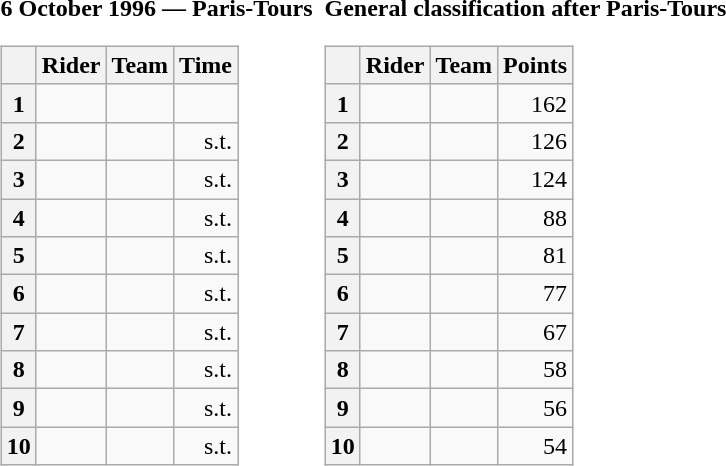<table>
<tr>
<td><strong>6 October 1996 — Paris-Tours </strong><br><table class="wikitable">
<tr>
<th></th>
<th>Rider</th>
<th>Team</th>
<th>Time</th>
</tr>
<tr>
<th>1</th>
<td></td>
<td></td>
<td align="right"></td>
</tr>
<tr>
<th>2</th>
<td></td>
<td></td>
<td align="right">s.t.</td>
</tr>
<tr>
<th>3</th>
<td></td>
<td></td>
<td align="right">s.t.</td>
</tr>
<tr>
<th>4</th>
<td></td>
<td></td>
<td align="right">s.t.</td>
</tr>
<tr>
<th>5</th>
<td></td>
<td></td>
<td align="right">s.t.</td>
</tr>
<tr>
<th>6</th>
<td></td>
<td></td>
<td align="right">s.t.</td>
</tr>
<tr>
<th>7</th>
<td></td>
<td></td>
<td align="right">s.t.</td>
</tr>
<tr>
<th>8</th>
<td></td>
<td></td>
<td align="right">s.t.</td>
</tr>
<tr>
<th>9</th>
<td></td>
<td></td>
<td align="right">s.t.</td>
</tr>
<tr>
<th>10</th>
<td></td>
<td></td>
<td align="right">s.t.</td>
</tr>
</table>
</td>
<td></td>
<td><strong>General classification after Paris-Tours</strong><br><table class="wikitable">
<tr>
<th></th>
<th>Rider</th>
<th>Team</th>
<th>Points</th>
</tr>
<tr>
<th>1</th>
<td> </td>
<td></td>
<td align="right">162</td>
</tr>
<tr>
<th>2</th>
<td></td>
<td></td>
<td align="right">126</td>
</tr>
<tr>
<th>3</th>
<td></td>
<td></td>
<td align="right">124</td>
</tr>
<tr>
<th>4</th>
<td></td>
<td></td>
<td align="right">88</td>
</tr>
<tr>
<th>5</th>
<td></td>
<td></td>
<td align="right">81</td>
</tr>
<tr>
<th>6</th>
<td></td>
<td></td>
<td align="right">77</td>
</tr>
<tr>
<th>7</th>
<td></td>
<td></td>
<td align="right">67</td>
</tr>
<tr>
<th>8</th>
<td></td>
<td></td>
<td align="right">58</td>
</tr>
<tr>
<th>9</th>
<td></td>
<td></td>
<td align="right">56</td>
</tr>
<tr>
<th>10</th>
<td></td>
<td></td>
<td align="right">54</td>
</tr>
</table>
</td>
</tr>
</table>
